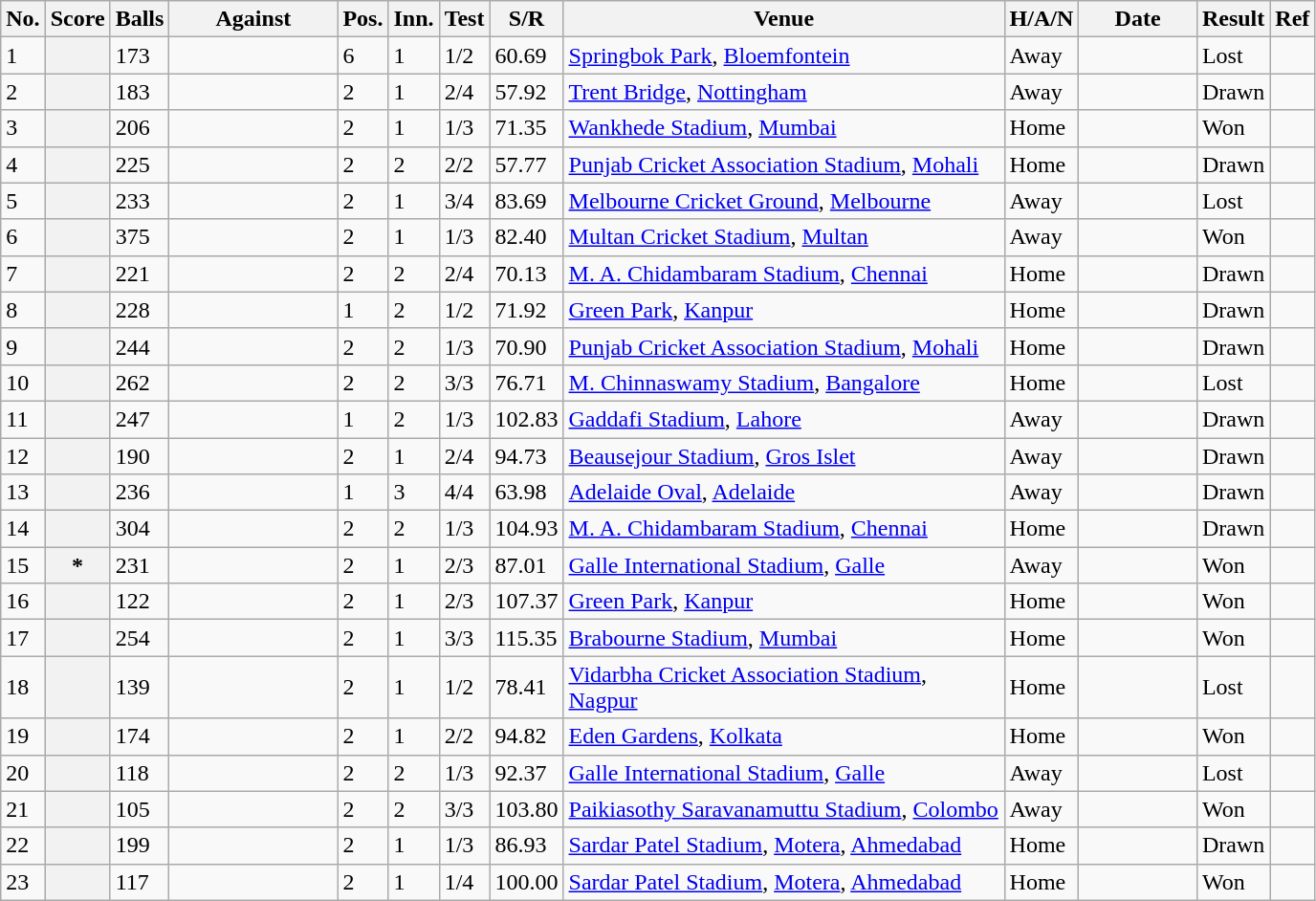<table class="wikitable plainrowheaders sortable">
<tr>
<th scope="col;" style="width:10px">No.</th>
<th scope="col;" style="width:30px">Score</th>
<th scope="col;" style="width:30px">Balls</th>
<th scope="col;" style="width:110px">Against</th>
<th scope="col;" style="width:10px">Pos.</th>
<th scope="col;" style="width:10px">Inn.</th>
<th scope="col;" style="width:10px">Test</th>
<th scope="col;" style="width:40px">S/R</th>
<th scope="col;" style="width:300px">Venue</th>
<th scope="col;" style="width:40px">H/A/N</th>
<th scope="col;" style="width:75px">Date</th>
<th scope="col;" style="width:40px">Result</th>
<th scope="col;" class="unsortable">Ref</th>
</tr>
<tr>
<td>1</td>
<th scope="row"></th>
<td>173</td>
<td></td>
<td>6</td>
<td>1</td>
<td>1/2</td>
<td>60.69</td>
<td><a href='#'>Springbok Park</a>, <a href='#'>Bloemfontein</a></td>
<td>Away</td>
<td></td>
<td>Lost</td>
<td></td>
</tr>
<tr>
<td>2</td>
<th scope="row"></th>
<td>183</td>
<td></td>
<td>2</td>
<td>1</td>
<td>2/4</td>
<td>57.92</td>
<td><a href='#'>Trent Bridge</a>, <a href='#'>Nottingham</a></td>
<td>Away</td>
<td></td>
<td>Drawn</td>
<td></td>
</tr>
<tr>
<td>3</td>
<th scope="row"> </th>
<td>206</td>
<td></td>
<td>2</td>
<td>1</td>
<td>1/3</td>
<td>71.35</td>
<td><a href='#'>Wankhede Stadium</a>, <a href='#'>Mumbai</a></td>
<td>Home</td>
<td></td>
<td>Won</td>
<td></td>
</tr>
<tr>
<td>4</td>
<th scope="row"></th>
<td>225</td>
<td></td>
<td>2</td>
<td>2</td>
<td>2/2</td>
<td>57.77</td>
<td><a href='#'>Punjab Cricket Association Stadium</a>, <a href='#'>Mohali</a></td>
<td>Home</td>
<td></td>
<td>Drawn</td>
<td></td>
</tr>
<tr>
<td>5</td>
<th scope="row"></th>
<td>233</td>
<td></td>
<td>2</td>
<td>1</td>
<td>3/4</td>
<td>83.69</td>
<td><a href='#'>Melbourne Cricket Ground</a>, <a href='#'>Melbourne</a></td>
<td>Away</td>
<td></td>
<td>Lost</td>
<td></td>
</tr>
<tr>
<td>6</td>
<th scope="row"> </th>
<td>375</td>
<td></td>
<td>2</td>
<td>1</td>
<td>1/3</td>
<td>82.40</td>
<td><a href='#'>Multan Cricket Stadium</a>, <a href='#'>Multan</a></td>
<td>Away</td>
<td></td>
<td>Won</td>
<td></td>
</tr>
<tr>
<td>7</td>
<th scope="row"></th>
<td>221</td>
<td></td>
<td>2</td>
<td>2</td>
<td>2/4</td>
<td>70.13</td>
<td><a href='#'>M. A. Chidambaram Stadium</a>, <a href='#'>Chennai</a></td>
<td>Home</td>
<td></td>
<td>Drawn</td>
<td></td>
</tr>
<tr>
<td>8</td>
<th scope="row"></th>
<td>228</td>
<td></td>
<td>1</td>
<td>2</td>
<td>1/2</td>
<td>71.92</td>
<td><a href='#'>Green Park</a>, <a href='#'>Kanpur</a></td>
<td>Home</td>
<td></td>
<td>Drawn</td>
<td></td>
</tr>
<tr>
<td>9</td>
<th scope="row"></th>
<td>244</td>
<td></td>
<td>2</td>
<td>2</td>
<td>1/3</td>
<td>70.90</td>
<td><a href='#'>Punjab Cricket Association Stadium</a>, <a href='#'>Mohali</a></td>
<td>Home</td>
<td></td>
<td>Drawn</td>
<td></td>
</tr>
<tr>
<td>10</td>
<th scope="row"></th>
<td>262</td>
<td></td>
<td>2</td>
<td>2</td>
<td>3/3</td>
<td>76.71</td>
<td><a href='#'>M. Chinnaswamy Stadium</a>, <a href='#'>Bangalore</a></td>
<td>Home</td>
<td></td>
<td>Lost</td>
<td></td>
</tr>
<tr>
<td>11</td>
<th scope="row"> </th>
<td>247</td>
<td></td>
<td>1</td>
<td>2</td>
<td>1/3</td>
<td>102.83</td>
<td><a href='#'>Gaddafi Stadium</a>, <a href='#'>Lahore</a></td>
<td>Away</td>
<td></td>
<td>Drawn</td>
<td></td>
</tr>
<tr>
<td>12</td>
<th scope="row"> </th>
<td>190</td>
<td></td>
<td>2</td>
<td>1</td>
<td>2/4</td>
<td>94.73</td>
<td><a href='#'>Beausejour Stadium</a>, <a href='#'>Gros Islet</a></td>
<td>Away</td>
<td></td>
<td>Drawn</td>
<td></td>
</tr>
<tr>
<td>13</td>
<th scope="row"></th>
<td>236</td>
<td></td>
<td>1</td>
<td>3</td>
<td>4/4</td>
<td>63.98</td>
<td><a href='#'>Adelaide Oval</a>, <a href='#'>Adelaide</a></td>
<td>Away</td>
<td></td>
<td>Drawn</td>
<td></td>
</tr>
<tr>
<td>14</td>
<th scope="row"> </th>
<td>304</td>
<td></td>
<td>2</td>
<td>2</td>
<td>1/3</td>
<td>104.93</td>
<td><a href='#'>M. A. Chidambaram Stadium</a>, <a href='#'>Chennai</a></td>
<td>Home</td>
<td></td>
<td>Drawn</td>
<td></td>
</tr>
<tr>
<td>15</td>
<th scope="row">* </th>
<td>231</td>
<td></td>
<td>2</td>
<td>1</td>
<td>2/3</td>
<td>87.01</td>
<td><a href='#'>Galle International Stadium</a>, <a href='#'>Galle</a></td>
<td>Away</td>
<td></td>
<td>Won</td>
<td></td>
</tr>
<tr>
<td>16</td>
<th scope="row"></th>
<td>122</td>
<td></td>
<td>2</td>
<td>1</td>
<td>2/3</td>
<td>107.37</td>
<td><a href='#'>Green Park</a>, <a href='#'>Kanpur</a></td>
<td>Home</td>
<td></td>
<td>Won</td>
<td></td>
</tr>
<tr>
<td>17</td>
<th scope="row"> </th>
<td>254</td>
<td></td>
<td>2</td>
<td>1</td>
<td>3/3</td>
<td>115.35</td>
<td><a href='#'>Brabourne Stadium</a>, <a href='#'>Mumbai</a></td>
<td>Home</td>
<td></td>
<td>Won</td>
<td></td>
</tr>
<tr>
<td>18</td>
<th scope="row"></th>
<td>139</td>
<td></td>
<td>2</td>
<td>1</td>
<td>1/2</td>
<td>78.41</td>
<td><a href='#'>Vidarbha Cricket Association Stadium</a>, <a href='#'>Nagpur</a></td>
<td>Home</td>
<td></td>
<td>Lost</td>
<td></td>
</tr>
<tr>
<td>19</td>
<th scope="row"></th>
<td>174</td>
<td></td>
<td>2</td>
<td>1</td>
<td>2/2</td>
<td>94.82</td>
<td><a href='#'>Eden Gardens</a>, <a href='#'>Kolkata</a></td>
<td>Home</td>
<td></td>
<td>Won</td>
<td></td>
</tr>
<tr>
<td>20</td>
<th scope="row"></th>
<td>118</td>
<td></td>
<td>2</td>
<td>2</td>
<td>1/3</td>
<td>92.37</td>
<td><a href='#'>Galle International Stadium</a>, <a href='#'>Galle</a></td>
<td>Away</td>
<td></td>
<td>Lost</td>
<td></td>
</tr>
<tr>
<td>21</td>
<th scope="row"></th>
<td>105</td>
<td></td>
<td>2</td>
<td>2</td>
<td>3/3</td>
<td>103.80</td>
<td><a href='#'>Paikiasothy Saravanamuttu Stadium</a>, <a href='#'>Colombo</a></td>
<td>Away</td>
<td></td>
<td>Won</td>
<td></td>
</tr>
<tr>
<td>22</td>
<th scope="row"></th>
<td>199</td>
<td></td>
<td>2</td>
<td>1</td>
<td>1/3</td>
<td>86.93</td>
<td><a href='#'>Sardar Patel Stadium</a>, <a href='#'>Motera</a>, <a href='#'>Ahmedabad</a></td>
<td>Home</td>
<td></td>
<td>Drawn</td>
<td></td>
</tr>
<tr>
<td>23</td>
<th scope="row"></th>
<td>117</td>
<td></td>
<td>2</td>
<td>1</td>
<td>1/4</td>
<td>100.00</td>
<td><a href='#'>Sardar Patel Stadium</a>, <a href='#'>Motera</a>, <a href='#'>Ahmedabad</a></td>
<td>Home</td>
<td></td>
<td>Won</td>
<td></td>
</tr>
</table>
